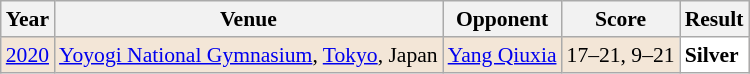<table class="sortable wikitable" style="font-size: 90%;">
<tr>
<th>Year</th>
<th>Venue</th>
<th>Opponent</th>
<th>Score</th>
<th>Result</th>
</tr>
<tr style="background:#F3E6D7">
<td align="center"><a href='#'>2020</a></td>
<td align="left"><a href='#'>Yoyogi National Gymnasium</a>, <a href='#'>Tokyo</a>, Japan</td>
<td align="left"> <a href='#'>Yang Qiuxia</a></td>
<td align="left">17–21, 9–21</td>
<td style="text-align:left; background:white"> <strong>Silver</strong></td>
</tr>
</table>
